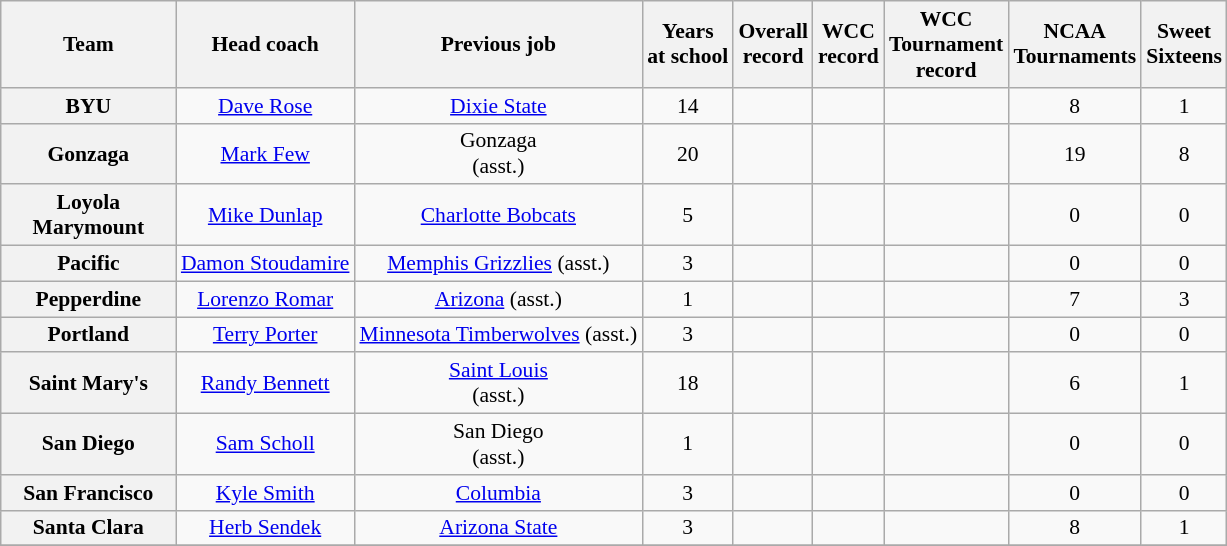<table class="wikitable sortable" style="text-align: center;font-size:90%;">
<tr>
<th width="110">Team</th>
<th>Head coach</th>
<th>Previous job</th>
<th>Years<br>at school</th>
<th>Overall<br>record</th>
<th>WCC<br>record</th>
<th>WCC<br>Tournament<br>record</th>
<th>NCAA<br>Tournaments</th>
<th>Sweet<br>Sixteens</th>
</tr>
<tr>
<th style=>BYU</th>
<td><a href='#'>Dave Rose</a></td>
<td><a href='#'>Dixie State</a></td>
<td>14</td>
<td></td>
<td></td>
<td></td>
<td>8</td>
<td>1</td>
</tr>
<tr>
<th style=>Gonzaga</th>
<td><a href='#'>Mark Few</a></td>
<td>Gonzaga<br>(asst.)</td>
<td>20</td>
<td></td>
<td></td>
<td></td>
<td>19</td>
<td>8</td>
</tr>
<tr>
<th style=>Loyola Marymount</th>
<td><a href='#'>Mike Dunlap</a></td>
<td><a href='#'>Charlotte Bobcats</a></td>
<td>5</td>
<td></td>
<td></td>
<td></td>
<td>0</td>
<td>0</td>
</tr>
<tr>
<th style=>Pacific</th>
<td><a href='#'>Damon Stoudamire</a></td>
<td><a href='#'>Memphis Grizzlies</a> (asst.)</td>
<td>3</td>
<td></td>
<td></td>
<td></td>
<td>0</td>
<td>0</td>
</tr>
<tr>
<th style=>Pepperdine</th>
<td><a href='#'>Lorenzo Romar</a></td>
<td><a href='#'>Arizona</a> (asst.)</td>
<td>1</td>
<td></td>
<td></td>
<td></td>
<td>7</td>
<td>3</td>
</tr>
<tr>
<th style=>Portland</th>
<td><a href='#'>Terry Porter</a></td>
<td><a href='#'>Minnesota Timberwolves</a> (asst.)</td>
<td>3</td>
<td></td>
<td></td>
<td></td>
<td>0</td>
<td>0</td>
</tr>
<tr>
<th style=>Saint Mary's</th>
<td><a href='#'>Randy Bennett</a></td>
<td><a href='#'>Saint Louis</a><br>(asst.)</td>
<td>18</td>
<td></td>
<td></td>
<td></td>
<td>6</td>
<td>1</td>
</tr>
<tr>
<th style=>San Diego</th>
<td><a href='#'>Sam Scholl</a></td>
<td>San Diego<br>(asst.)</td>
<td>1</td>
<td></td>
<td></td>
<td></td>
<td>0</td>
<td>0</td>
</tr>
<tr>
<th style=>San Francisco</th>
<td><a href='#'>Kyle Smith</a></td>
<td><a href='#'>Columbia</a></td>
<td>3</td>
<td></td>
<td></td>
<td></td>
<td>0</td>
<td>0</td>
</tr>
<tr>
<th style=>Santa Clara</th>
<td><a href='#'>Herb Sendek</a></td>
<td><a href='#'>Arizona State</a></td>
<td>3</td>
<td></td>
<td></td>
<td></td>
<td>8</td>
<td>1</td>
</tr>
<tr>
</tr>
</table>
